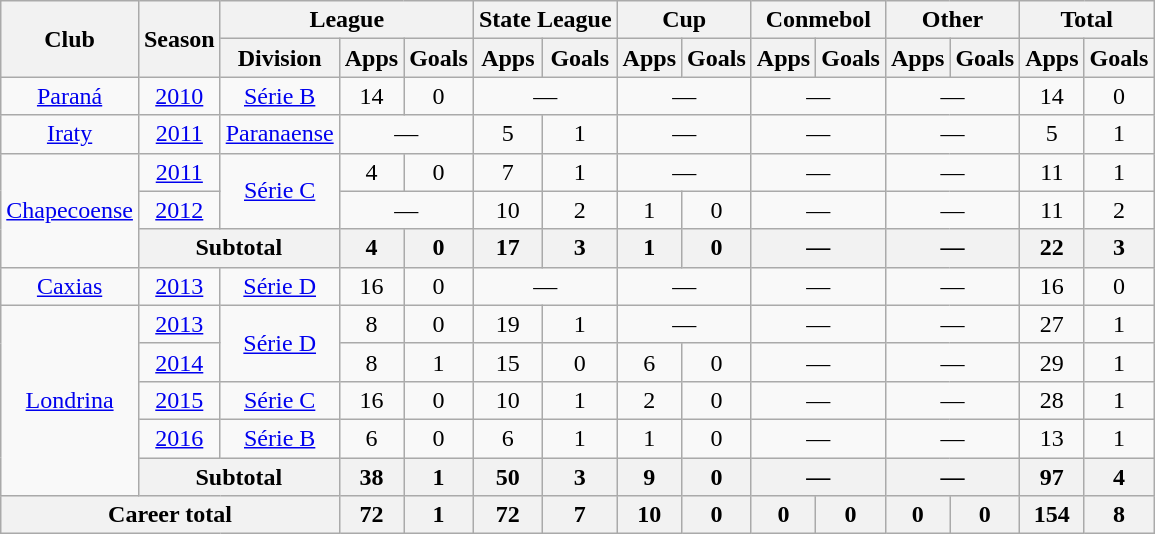<table class="wikitable" style="text-align: center;">
<tr>
<th rowspan="2">Club</th>
<th rowspan="2">Season</th>
<th colspan="3">League</th>
<th colspan="2">State League</th>
<th colspan="2">Cup</th>
<th colspan="2">Conmebol</th>
<th colspan="2">Other</th>
<th colspan="2">Total</th>
</tr>
<tr>
<th>Division</th>
<th>Apps</th>
<th>Goals</th>
<th>Apps</th>
<th>Goals</th>
<th>Apps</th>
<th>Goals</th>
<th>Apps</th>
<th>Goals</th>
<th>Apps</th>
<th>Goals</th>
<th>Apps</th>
<th>Goals</th>
</tr>
<tr>
<td valign="center"><a href='#'>Paraná</a></td>
<td><a href='#'>2010</a></td>
<td><a href='#'>Série B</a></td>
<td>14</td>
<td>0</td>
<td colspan="2">—</td>
<td colspan="2">—</td>
<td colspan="2">—</td>
<td colspan="2">—</td>
<td>14</td>
<td>0</td>
</tr>
<tr>
<td valign="center"><a href='#'>Iraty</a></td>
<td><a href='#'>2011</a></td>
<td><a href='#'>Paranaense</a></td>
<td colspan="2">—</td>
<td>5</td>
<td>1</td>
<td colspan="2">—</td>
<td colspan="2">—</td>
<td colspan="2">—</td>
<td>5</td>
<td>1</td>
</tr>
<tr>
<td rowspan=3 valign="center"><a href='#'>Chapecoense</a></td>
<td><a href='#'>2011</a></td>
<td rowspan=2><a href='#'>Série C</a></td>
<td>4</td>
<td>0</td>
<td>7</td>
<td>1</td>
<td colspan="2">—</td>
<td colspan="2">—</td>
<td colspan="2">—</td>
<td>11</td>
<td>1</td>
</tr>
<tr>
<td><a href='#'>2012</a></td>
<td colspan="2">—</td>
<td>10</td>
<td>2</td>
<td>1</td>
<td>0</td>
<td colspan="2">—</td>
<td colspan="2">—</td>
<td>11</td>
<td>2</td>
</tr>
<tr>
<th colspan="2">Subtotal</th>
<th>4</th>
<th>0</th>
<th>17</th>
<th>3</th>
<th>1</th>
<th>0</th>
<th colspan="2">—</th>
<th colspan="2">—</th>
<th>22</th>
<th>3</th>
</tr>
<tr>
<td valign="center"><a href='#'>Caxias</a></td>
<td><a href='#'>2013</a></td>
<td><a href='#'>Série D</a></td>
<td>16</td>
<td>0</td>
<td colspan="2">—</td>
<td colspan="2">—</td>
<td colspan="2">—</td>
<td colspan="2">—</td>
<td>16</td>
<td>0</td>
</tr>
<tr>
<td rowspan=5 valign="center"><a href='#'>Londrina</a></td>
<td><a href='#'>2013</a></td>
<td rowspan=2><a href='#'>Série D</a></td>
<td>8</td>
<td>0</td>
<td>19</td>
<td>1</td>
<td colspan="2">—</td>
<td colspan="2">—</td>
<td colspan="2">—</td>
<td>27</td>
<td>1</td>
</tr>
<tr>
<td><a href='#'>2014</a></td>
<td>8</td>
<td>1</td>
<td>15</td>
<td>0</td>
<td>6</td>
<td>0</td>
<td colspan="2">—</td>
<td colspan="2">—</td>
<td>29</td>
<td>1</td>
</tr>
<tr>
<td><a href='#'>2015</a></td>
<td><a href='#'>Série C</a></td>
<td>16</td>
<td>0</td>
<td>10</td>
<td>1</td>
<td>2</td>
<td>0</td>
<td colspan="2">—</td>
<td colspan="2">—</td>
<td>28</td>
<td>1</td>
</tr>
<tr>
<td><a href='#'>2016</a></td>
<td><a href='#'>Série B</a></td>
<td>6</td>
<td>0</td>
<td>6</td>
<td>1</td>
<td>1</td>
<td>0</td>
<td colspan="2">—</td>
<td colspan="2">—</td>
<td>13</td>
<td>1</td>
</tr>
<tr>
<th colspan="2">Subtotal</th>
<th>38</th>
<th>1</th>
<th>50</th>
<th>3</th>
<th>9</th>
<th>0</th>
<th colspan="2">—</th>
<th colspan="2">—</th>
<th>97</th>
<th>4</th>
</tr>
<tr>
<th colspan="3"><strong>Career total</strong></th>
<th>72</th>
<th>1</th>
<th>72</th>
<th>7</th>
<th>10</th>
<th>0</th>
<th>0</th>
<th>0</th>
<th>0</th>
<th>0</th>
<th>154</th>
<th>8</th>
</tr>
</table>
